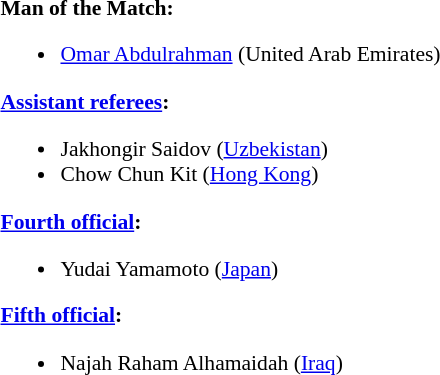<table style="width:50%; font-size:90%;">
<tr>
<td><br><strong>Man of the Match:</strong><ul><li><a href='#'>Omar Abdulrahman</a> (United Arab Emirates)</li></ul><strong><a href='#'>Assistant referees</a>:</strong><ul><li>Jakhongir Saidov (<a href='#'>Uzbekistan</a>)</li><li>Chow Chun Kit (<a href='#'>Hong Kong</a>)</li></ul><strong><a href='#'>Fourth official</a>:</strong><ul><li>Yudai Yamamoto (<a href='#'>Japan</a>)</li></ul><strong><a href='#'>Fifth official</a>:</strong><ul><li>Najah Raham Alhamaidah (<a href='#'>Iraq</a>)</li></ul></td>
</tr>
</table>
